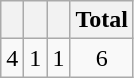<table class="wikitable">
<tr>
<th></th>
<th></th>
<th></th>
<th>Total</th>
</tr>
<tr style="text-align:center;">
<td>4</td>
<td>1</td>
<td>1</td>
<td>6</td>
</tr>
</table>
